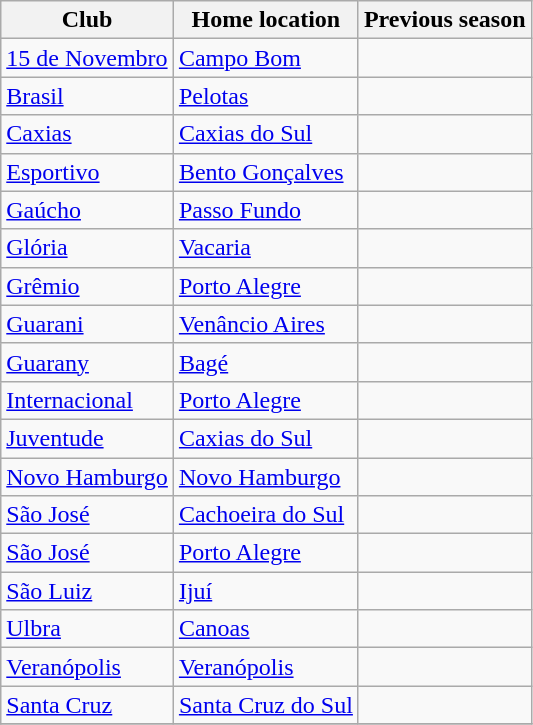<table class="wikitable sortable">
<tr>
<th>Club</th>
<th>Home location</th>
<th>Previous season</th>
</tr>
<tr>
<td><a href='#'>15 de Novembro</a></td>
<td><a href='#'>Campo Bom</a></td>
<td></td>
</tr>
<tr>
<td><a href='#'>Brasil</a></td>
<td><a href='#'>Pelotas</a></td>
<td></td>
</tr>
<tr>
<td><a href='#'>Caxias</a></td>
<td><a href='#'>Caxias do Sul</a></td>
<td></td>
</tr>
<tr>
<td><a href='#'>Esportivo</a></td>
<td><a href='#'>Bento Gonçalves</a></td>
<td></td>
</tr>
<tr>
<td><a href='#'>Gaúcho</a></td>
<td><a href='#'>Passo Fundo</a></td>
<td></td>
</tr>
<tr>
<td><a href='#'>Glória</a></td>
<td><a href='#'>Vacaria</a></td>
<td></td>
</tr>
<tr>
<td><a href='#'>Grêmio</a></td>
<td><a href='#'>Porto Alegre</a></td>
<td></td>
</tr>
<tr>
<td><a href='#'>Guarani</a></td>
<td><a href='#'>Venâncio Aires</a></td>
<td></td>
</tr>
<tr>
<td><a href='#'>Guarany</a></td>
<td><a href='#'>Bagé</a></td>
<td></td>
</tr>
<tr>
<td><a href='#'>Internacional</a></td>
<td><a href='#'>Porto Alegre</a></td>
<td></td>
</tr>
<tr>
<td><a href='#'>Juventude</a></td>
<td><a href='#'>Caxias do Sul</a></td>
<td></td>
</tr>
<tr>
<td><a href='#'>Novo Hamburgo</a></td>
<td><a href='#'>Novo Hamburgo</a></td>
<td></td>
</tr>
<tr>
<td><a href='#'>São José</a></td>
<td><a href='#'>Cachoeira do Sul</a></td>
<td></td>
</tr>
<tr>
<td><a href='#'>São José</a></td>
<td><a href='#'>Porto Alegre</a></td>
<td></td>
</tr>
<tr>
<td><a href='#'>São Luiz</a></td>
<td><a href='#'>Ijuí</a></td>
<td></td>
</tr>
<tr>
<td><a href='#'>Ulbra</a></td>
<td><a href='#'>Canoas</a></td>
<td></td>
</tr>
<tr>
<td><a href='#'>Veranópolis</a></td>
<td><a href='#'>Veranópolis</a></td>
<td></td>
</tr>
<tr>
<td><a href='#'>Santa Cruz</a></td>
<td><a href='#'>Santa Cruz do Sul</a></td>
<td></td>
</tr>
<tr>
</tr>
</table>
